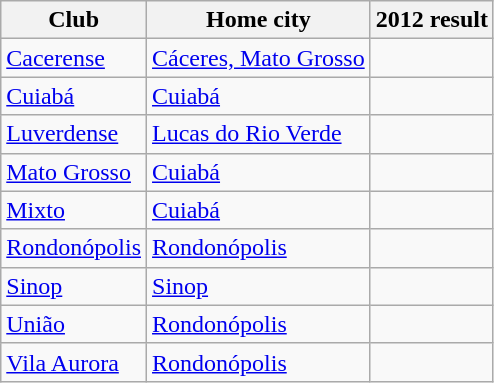<table class="wikitable sortable">
<tr>
<th>Club</th>
<th>Home city</th>
<th>2012 result</th>
</tr>
<tr>
<td><a href='#'>Cacerense</a></td>
<td><a href='#'>Cáceres, Mato Grosso</a></td>
<td></td>
</tr>
<tr>
<td><a href='#'>Cuiabá</a></td>
<td><a href='#'>Cuiabá</a></td>
<td></td>
</tr>
<tr>
<td><a href='#'>Luverdense</a></td>
<td><a href='#'>Lucas do Rio Verde</a></td>
<td></td>
</tr>
<tr>
<td><a href='#'>Mato Grosso</a></td>
<td><a href='#'>Cuiabá</a></td>
<td></td>
</tr>
<tr>
<td><a href='#'>Mixto</a></td>
<td><a href='#'>Cuiabá</a></td>
<td></td>
</tr>
<tr>
<td><a href='#'>Rondonópolis</a></td>
<td><a href='#'>Rondonópolis</a></td>
<td></td>
</tr>
<tr>
<td><a href='#'>Sinop</a></td>
<td><a href='#'>Sinop</a></td>
<td></td>
</tr>
<tr>
<td><a href='#'>União</a></td>
<td><a href='#'>Rondonópolis</a></td>
<td></td>
</tr>
<tr>
<td><a href='#'>Vila Aurora</a></td>
<td><a href='#'>Rondonópolis</a></td>
<td></td>
</tr>
</table>
